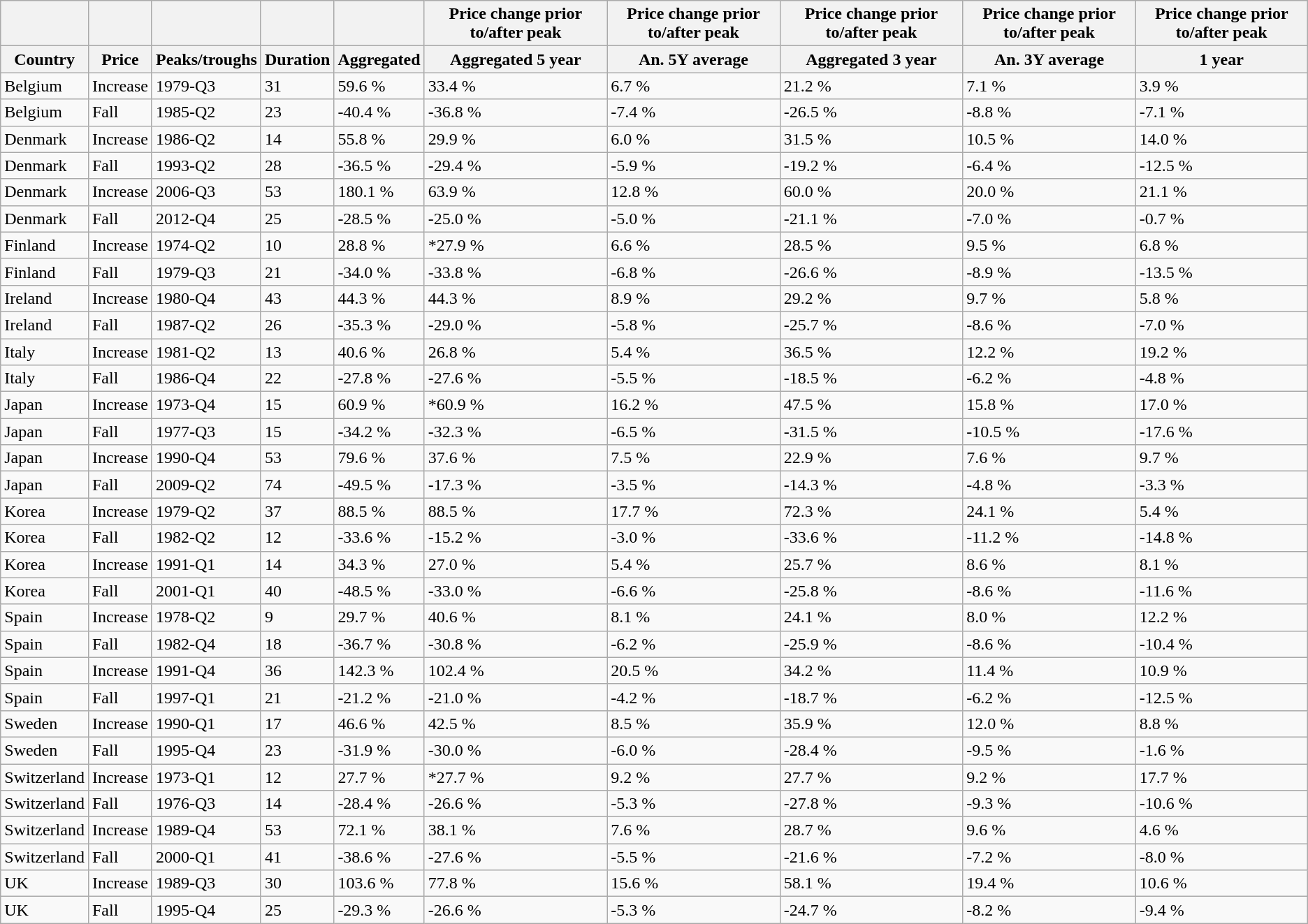<table class="wikitable">
<tr>
<th></th>
<th></th>
<th></th>
<th></th>
<th></th>
<th>Price change prior to/after peak</th>
<th>Price change prior to/after peak</th>
<th>Price change prior to/after peak</th>
<th>Price change prior to/after peak</th>
<th>Price change prior to/after peak</th>
</tr>
<tr |->
<th>Country</th>
<th>Price</th>
<th>Peaks/troughs</th>
<th>Duration</th>
<th>Aggregated</th>
<th>Aggregated 5 year</th>
<th>An. 5Y average</th>
<th>Aggregated 3 year</th>
<th>An. 3Y average</th>
<th>1 year</th>
</tr>
<tr>
<td>Belgium</td>
<td>Increase</td>
<td>1979-Q3</td>
<td>31</td>
<td>59.6 %</td>
<td>33.4 %</td>
<td>6.7 %</td>
<td>21.2 %</td>
<td>7.1 %</td>
<td>3.9 %</td>
</tr>
<tr>
<td>Belgium</td>
<td>Fall</td>
<td>1985-Q2</td>
<td>23</td>
<td>-40.4 %</td>
<td>-36.8 %</td>
<td>-7.4 %</td>
<td>-26.5 %</td>
<td>-8.8 %</td>
<td>-7.1 %</td>
</tr>
<tr>
<td>Denmark</td>
<td>Increase</td>
<td>1986-Q2</td>
<td>14</td>
<td>55.8 %</td>
<td>29.9 %</td>
<td>6.0 %</td>
<td>31.5 %</td>
<td>10.5 %</td>
<td>14.0 %</td>
</tr>
<tr>
<td>Denmark</td>
<td>Fall</td>
<td>1993-Q2</td>
<td>28</td>
<td>-36.5 %</td>
<td>-29.4 %</td>
<td>-5.9 %</td>
<td>-19.2 %</td>
<td>-6.4 %</td>
<td>-12.5 %</td>
</tr>
<tr>
<td>Denmark</td>
<td>Increase</td>
<td>2006-Q3</td>
<td>53</td>
<td>180.1 %</td>
<td>63.9 %</td>
<td>12.8 %</td>
<td>60.0 %</td>
<td>20.0 %</td>
<td>21.1 %</td>
</tr>
<tr>
<td>Denmark</td>
<td>Fall</td>
<td>2012-Q4</td>
<td>25</td>
<td>-28.5 %</td>
<td>-25.0 %</td>
<td>-5.0 %</td>
<td>-21.1 %</td>
<td>-7.0 %</td>
<td>-0.7 %</td>
</tr>
<tr>
<td>Finland</td>
<td>Increase</td>
<td>1974-Q2</td>
<td>10</td>
<td>28.8 %</td>
<td>*27.9 %</td>
<td>6.6 %</td>
<td>28.5 %</td>
<td>9.5 %</td>
<td>6.8 %</td>
</tr>
<tr>
<td>Finland</td>
<td>Fall</td>
<td>1979-Q3</td>
<td>21</td>
<td>-34.0 %</td>
<td>-33.8 %</td>
<td>-6.8 %</td>
<td>-26.6 %</td>
<td>-8.9 %</td>
<td>-13.5 %</td>
</tr>
<tr>
<td>Ireland</td>
<td>Increase</td>
<td>1980-Q4</td>
<td>43</td>
<td>44.3 %</td>
<td>44.3 %</td>
<td>8.9 %</td>
<td>29.2 %</td>
<td>9.7 %</td>
<td>5.8 %</td>
</tr>
<tr>
<td>Ireland</td>
<td>Fall</td>
<td>1987-Q2</td>
<td>26</td>
<td>-35.3 %</td>
<td>-29.0 %</td>
<td>-5.8 %</td>
<td>-25.7 %</td>
<td>-8.6 %</td>
<td>-7.0 %</td>
</tr>
<tr>
<td>Italy</td>
<td>Increase</td>
<td>1981-Q2</td>
<td>13</td>
<td>40.6 %</td>
<td>26.8 %</td>
<td>5.4 %</td>
<td>36.5 %</td>
<td>12.2 %</td>
<td>19.2 %</td>
</tr>
<tr>
<td>Italy</td>
<td>Fall</td>
<td>1986-Q4</td>
<td>22</td>
<td>-27.8 %</td>
<td>-27.6 %</td>
<td>-5.5 %</td>
<td>-18.5 %</td>
<td>-6.2 %</td>
<td>-4.8 %</td>
</tr>
<tr>
<td>Japan</td>
<td>Increase</td>
<td>1973-Q4</td>
<td>15</td>
<td>60.9 %</td>
<td>*60.9 %</td>
<td>16.2 %</td>
<td>47.5 %</td>
<td>15.8 %</td>
<td>17.0 %</td>
</tr>
<tr>
<td>Japan</td>
<td>Fall</td>
<td>1977-Q3</td>
<td>15</td>
<td>-34.2 %</td>
<td>-32.3 %</td>
<td>-6.5 %</td>
<td>-31.5 %</td>
<td>-10.5 %</td>
<td>-17.6 %</td>
</tr>
<tr>
<td>Japan</td>
<td>Increase</td>
<td>1990-Q4</td>
<td>53</td>
<td>79.6 %</td>
<td>37.6 %</td>
<td>7.5 %</td>
<td>22.9 %</td>
<td>7.6 %</td>
<td>9.7 %</td>
</tr>
<tr>
<td>Japan</td>
<td>Fall</td>
<td>2009-Q2</td>
<td>74</td>
<td>-49.5 %</td>
<td>-17.3 %</td>
<td>-3.5 %</td>
<td>-14.3 %</td>
<td>-4.8 %</td>
<td>-3.3 %</td>
</tr>
<tr>
<td>Korea</td>
<td>Increase</td>
<td>1979-Q2</td>
<td>37</td>
<td>88.5 %</td>
<td>88.5 %</td>
<td>17.7 %</td>
<td>72.3 %</td>
<td>24.1 %</td>
<td>5.4 %</td>
</tr>
<tr>
<td>Korea</td>
<td>Fall</td>
<td>1982-Q2</td>
<td>12</td>
<td>-33.6 %</td>
<td>-15.2 %</td>
<td>-3.0 %</td>
<td>-33.6 %</td>
<td>-11.2 %</td>
<td>-14.8 %</td>
</tr>
<tr>
<td>Korea</td>
<td>Increase</td>
<td>1991-Q1</td>
<td>14</td>
<td>34.3 %</td>
<td>27.0 %</td>
<td>5.4 %</td>
<td>25.7 %</td>
<td>8.6 %</td>
<td>8.1 %</td>
</tr>
<tr>
<td>Korea</td>
<td>Fall</td>
<td>2001-Q1</td>
<td>40</td>
<td>-48.5 %</td>
<td>-33.0 %</td>
<td>-6.6 %</td>
<td>-25.8 %</td>
<td>-8.6 %</td>
<td>-11.6 %</td>
</tr>
<tr>
<td>Spain</td>
<td>Increase</td>
<td>1978-Q2</td>
<td>9</td>
<td>29.7 %</td>
<td>40.6 %</td>
<td>8.1 %</td>
<td>24.1 %</td>
<td>8.0 %</td>
<td>12.2 %</td>
</tr>
<tr>
<td>Spain</td>
<td>Fall</td>
<td>1982-Q4</td>
<td>18</td>
<td>-36.7 %</td>
<td>-30.8 %</td>
<td>-6.2 %</td>
<td>-25.9 %</td>
<td>-8.6 %</td>
<td>-10.4 %</td>
</tr>
<tr>
<td>Spain</td>
<td>Increase</td>
<td>1991-Q4</td>
<td>36</td>
<td>142.3 %</td>
<td>102.4 %</td>
<td>20.5 %</td>
<td>34.2 %</td>
<td>11.4 %</td>
<td>10.9 %</td>
</tr>
<tr>
<td>Spain</td>
<td>Fall</td>
<td>1997-Q1</td>
<td>21</td>
<td>-21.2 %</td>
<td>-21.0 %</td>
<td>-4.2 %</td>
<td>-18.7 %</td>
<td>-6.2 %</td>
<td>-12.5 %</td>
</tr>
<tr>
<td>Sweden</td>
<td>Increase</td>
<td>1990-Q1</td>
<td>17</td>
<td>46.6 %</td>
<td>42.5 %</td>
<td>8.5 %</td>
<td>35.9 %</td>
<td>12.0 %</td>
<td>8.8 %</td>
</tr>
<tr>
<td>Sweden</td>
<td>Fall</td>
<td>1995-Q4</td>
<td>23</td>
<td>-31.9 %</td>
<td>-30.0 %</td>
<td>-6.0 %</td>
<td>-28.4 %</td>
<td>-9.5 %</td>
<td>-1.6 %</td>
</tr>
<tr>
<td>Switzerland</td>
<td>Increase</td>
<td>1973-Q1</td>
<td>12</td>
<td>27.7 %</td>
<td>*27.7 %</td>
<td>9.2 %</td>
<td>27.7 %</td>
<td>9.2 %</td>
<td>17.7 %</td>
</tr>
<tr>
<td>Switzerland</td>
<td>Fall</td>
<td>1976-Q3</td>
<td>14</td>
<td>-28.4 %</td>
<td>-26.6 %</td>
<td>-5.3 %</td>
<td>-27.8 %</td>
<td>-9.3 %</td>
<td>-10.6 %</td>
</tr>
<tr>
<td>Switzerland</td>
<td>Increase</td>
<td>1989-Q4</td>
<td>53</td>
<td>72.1 %</td>
<td>38.1 %</td>
<td>7.6 %</td>
<td>28.7 %</td>
<td>9.6 %</td>
<td>4.6 %</td>
</tr>
<tr>
<td>Switzerland</td>
<td>Fall</td>
<td>2000-Q1</td>
<td>41</td>
<td>-38.6 %</td>
<td>-27.6 %</td>
<td>-5.5 %</td>
<td>-21.6 %</td>
<td>-7.2 %</td>
<td>-8.0 %</td>
</tr>
<tr>
<td>UK</td>
<td>Increase</td>
<td>1989-Q3</td>
<td>30</td>
<td>103.6 %</td>
<td>77.8 %</td>
<td>15.6 %</td>
<td>58.1 %</td>
<td>19.4 %</td>
<td>10.6 %</td>
</tr>
<tr>
<td>UK</td>
<td>Fall</td>
<td>1995-Q4</td>
<td>25</td>
<td>-29.3 %</td>
<td>-26.6 %</td>
<td>-5.3 %</td>
<td>-24.7 %</td>
<td>-8.2 %</td>
<td>-9.4 %</td>
</tr>
</table>
